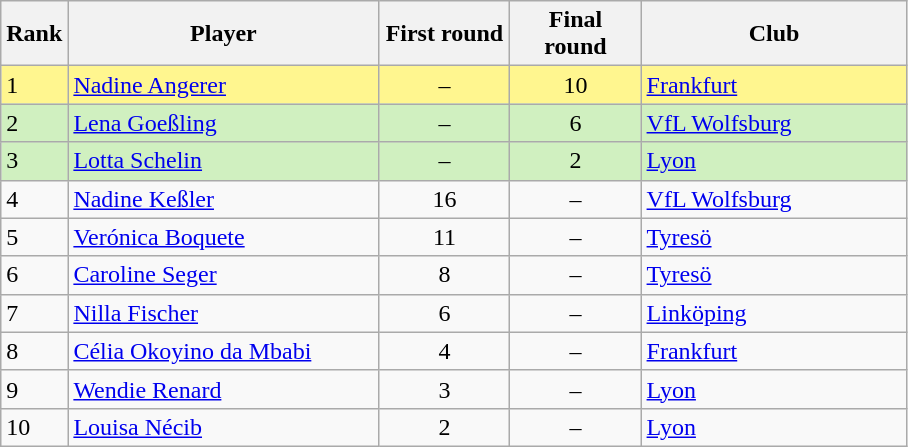<table class="wikitable" style="margin-right: 0;">
<tr text-align:center;">
<th style="width:25px;">Rank</th>
<th style="width:200px;">Player</th>
<th style="width:80px;">First round</th>
<th style="width:80px;">Final round</th>
<th style="width:170px;">Club</th>
</tr>
<tr bgcolor="#FFF68F">
<td>1</td>
<td> <a href='#'>Nadine Angerer</a></td>
<td style="text-align:center;">–</td>
<td style="text-align:center;">10</td>
<td> <a href='#'>Frankfurt</a></td>
</tr>
<tr bgcolor="#D0F0C0">
<td>2</td>
<td> <a href='#'>Lena Goeßling</a></td>
<td style="text-align:center;">–</td>
<td style="text-align:center;">6</td>
<td> <a href='#'>VfL Wolfsburg</a></td>
</tr>
<tr bgcolor="#D0F0C0">
<td>3</td>
<td> <a href='#'>Lotta Schelin</a></td>
<td style="text-align:center;">–</td>
<td style="text-align:center;">2</td>
<td> <a href='#'>Lyon</a></td>
</tr>
<tr>
<td>4</td>
<td> <a href='#'>Nadine Keßler</a></td>
<td style="text-align:center;">16</td>
<td style="text-align:center;">–</td>
<td> <a href='#'>VfL Wolfsburg</a></td>
</tr>
<tr>
<td>5</td>
<td> <a href='#'>Verónica Boquete</a></td>
<td style="text-align:center;">11</td>
<td style="text-align:center;">–</td>
<td> <a href='#'>Tyresö</a></td>
</tr>
<tr>
<td>6</td>
<td> <a href='#'>Caroline Seger</a></td>
<td style="text-align:center;">8</td>
<td style="text-align:center;">–</td>
<td> <a href='#'>Tyresö</a></td>
</tr>
<tr>
<td>7</td>
<td> <a href='#'>Nilla Fischer</a></td>
<td style="text-align:center;">6</td>
<td style="text-align:center;">–</td>
<td> <a href='#'>Linköping</a></td>
</tr>
<tr>
<td>8</td>
<td> <a href='#'>Célia Okoyino da Mbabi</a></td>
<td style="text-align:center;">4</td>
<td style="text-align:center;">–</td>
<td> <a href='#'>Frankfurt</a></td>
</tr>
<tr>
<td>9</td>
<td> <a href='#'>Wendie Renard</a></td>
<td style="text-align:center;">3</td>
<td style="text-align:center;">–</td>
<td> <a href='#'>Lyon</a></td>
</tr>
<tr>
<td>10</td>
<td> <a href='#'>Louisa Nécib</a></td>
<td style="text-align:center;">2</td>
<td style="text-align:center;">–</td>
<td> <a href='#'>Lyon</a></td>
</tr>
</table>
